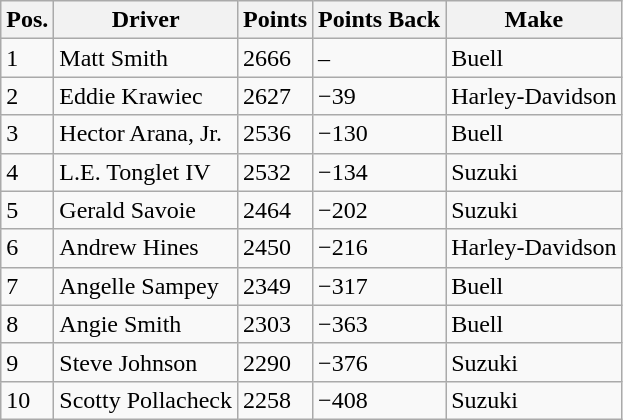<table class="wikitable">
<tr>
<th>Pos.</th>
<th>Driver</th>
<th>Points</th>
<th>Points Back</th>
<th>Make</th>
</tr>
<tr>
<td>1</td>
<td>Matt Smith</td>
<td>2666</td>
<td>–</td>
<td>Buell</td>
</tr>
<tr>
<td>2</td>
<td>Eddie Krawiec</td>
<td>2627</td>
<td>−39</td>
<td>Harley-Davidson</td>
</tr>
<tr>
<td>3</td>
<td>Hector Arana, Jr.</td>
<td>2536</td>
<td>−130</td>
<td>Buell</td>
</tr>
<tr>
<td>4</td>
<td>L.E. Tonglet IV</td>
<td>2532</td>
<td>−134</td>
<td>Suzuki</td>
</tr>
<tr>
<td>5</td>
<td>Gerald Savoie</td>
<td>2464</td>
<td>−202</td>
<td>Suzuki</td>
</tr>
<tr>
<td>6</td>
<td>Andrew Hines</td>
<td>2450</td>
<td>−216</td>
<td>Harley-Davidson</td>
</tr>
<tr>
<td>7</td>
<td>Angelle Sampey</td>
<td>2349</td>
<td>−317</td>
<td>Buell</td>
</tr>
<tr>
<td>8</td>
<td>Angie Smith</td>
<td>2303</td>
<td>−363</td>
<td>Buell</td>
</tr>
<tr>
<td>9</td>
<td>Steve Johnson</td>
<td>2290</td>
<td>−376</td>
<td>Suzuki</td>
</tr>
<tr>
<td>10</td>
<td>Scotty Pollacheck</td>
<td>2258</td>
<td>−408</td>
<td>Suzuki</td>
</tr>
</table>
